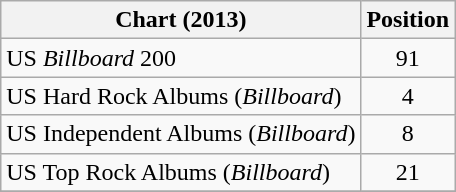<table class="wikitable">
<tr>
<th>Chart (2013)</th>
<th>Position</th>
</tr>
<tr>
<td>US <em>Billboard</em> 200</td>
<td style="text-align:center;">91</td>
</tr>
<tr>
<td>US Hard Rock Albums (<em>Billboard</em>)</td>
<td style="text-align:center;">4</td>
</tr>
<tr>
<td>US Independent Albums (<em>Billboard</em>)</td>
<td style="text-align:center;">8</td>
</tr>
<tr>
<td>US Top Rock Albums (<em>Billboard</em>)</td>
<td style="text-align:center;">21</td>
</tr>
<tr>
</tr>
</table>
